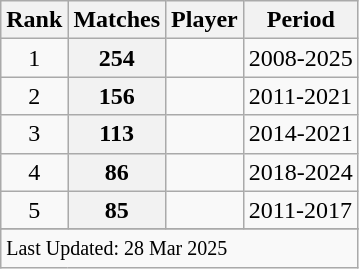<table class="wikitable">
<tr>
<th>Rank</th>
<th>Matches</th>
<th>Player</th>
<th>Period</th>
</tr>
<tr>
<td align=center>1</td>
<th scope=row style=text-align:center;>254</th>
<td></td>
<td>2008-2025</td>
</tr>
<tr>
<td align=center>2</td>
<th scope=row style=text-align:center;>156</th>
<td></td>
<td>2011-2021</td>
</tr>
<tr>
<td align=center>3</td>
<th scope=row style=text-align:center;>113</th>
<td></td>
<td>2014-2021</td>
</tr>
<tr>
<td align=center>4</td>
<th scope=row style=text-align:center;>86</th>
<td></td>
<td>2018-2024</td>
</tr>
<tr>
<td align=center>5</td>
<th scope=row style=text-align:center;>85</th>
<td></td>
<td>2011-2017</td>
</tr>
<tr>
</tr>
<tr class=sortbottom>
<td colspan=4><small>Last Updated: 28 Mar 2025</small></td>
</tr>
</table>
